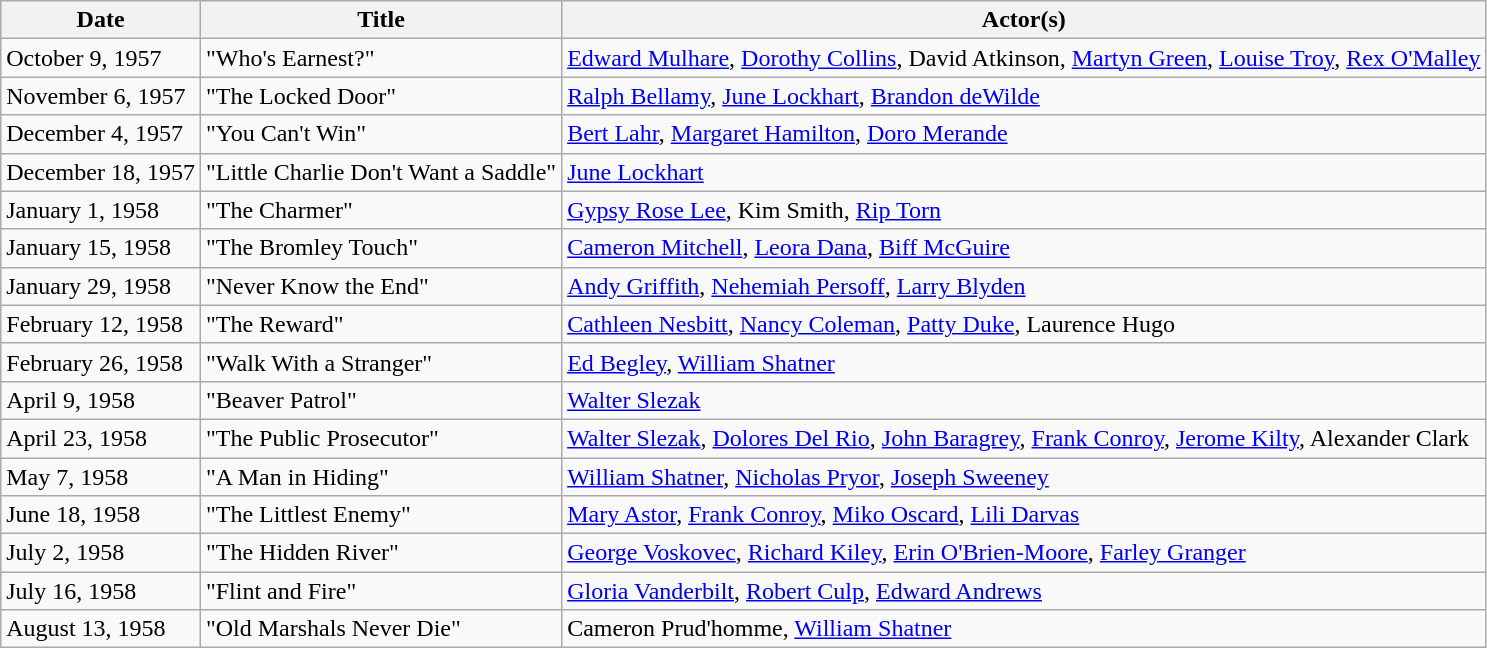<table class="wikitable">
<tr>
<th>Date</th>
<th>Title</th>
<th>Actor(s)</th>
</tr>
<tr>
<td>October 9, 1957</td>
<td>"Who's Earnest?"</td>
<td><a href='#'>Edward Mulhare</a>, <a href='#'>Dorothy Collins</a>, David Atkinson, <a href='#'>Martyn Green</a>, <a href='#'>Louise Troy</a>, <a href='#'>Rex O'Malley</a></td>
</tr>
<tr>
<td>November 6, 1957</td>
<td>"The Locked Door"</td>
<td><a href='#'>Ralph Bellamy</a>, <a href='#'>June Lockhart</a>, <a href='#'>Brandon deWilde</a></td>
</tr>
<tr>
<td>December 4, 1957</td>
<td>"You Can't Win"</td>
<td><a href='#'>Bert Lahr</a>, <a href='#'>Margaret Hamilton</a>, <a href='#'>Doro Merande</a></td>
</tr>
<tr>
<td>December 18, 1957</td>
<td>"Little Charlie Don't Want a Saddle"</td>
<td><a href='#'>June Lockhart</a></td>
</tr>
<tr>
<td>January 1, 1958</td>
<td>"The Charmer"</td>
<td><a href='#'>Gypsy Rose Lee</a>, Kim Smith, <a href='#'>Rip Torn</a></td>
</tr>
<tr>
<td>January 15, 1958</td>
<td>"The Bromley Touch"</td>
<td><a href='#'>Cameron Mitchell</a>, <a href='#'>Leora Dana</a>, <a href='#'>Biff McGuire</a></td>
</tr>
<tr>
<td>January 29, 1958</td>
<td>"Never Know the End"</td>
<td><a href='#'>Andy Griffith</a>, <a href='#'>Nehemiah Persoff</a>, <a href='#'>Larry Blyden</a></td>
</tr>
<tr>
<td>February 12, 1958</td>
<td>"The Reward"</td>
<td><a href='#'>Cathleen Nesbitt</a>, <a href='#'>Nancy Coleman</a>, <a href='#'>Patty Duke</a>, Laurence Hugo</td>
</tr>
<tr>
<td>February 26, 1958</td>
<td>"Walk With a Stranger"</td>
<td><a href='#'>Ed Begley</a>, <a href='#'>William Shatner</a></td>
</tr>
<tr>
<td>April 9, 1958</td>
<td>"Beaver Patrol"</td>
<td><a href='#'>Walter Slezak</a></td>
</tr>
<tr>
<td>April 23, 1958</td>
<td>"The Public Prosecutor"</td>
<td><a href='#'>Walter Slezak</a>, <a href='#'>Dolores Del Rio</a>, <a href='#'>John Baragrey</a>, <a href='#'>Frank Conroy</a>, <a href='#'>Jerome Kilty</a>, Alexander Clark</td>
</tr>
<tr>
<td>May 7, 1958</td>
<td>"A Man in Hiding"</td>
<td><a href='#'>William Shatner</a>, <a href='#'>Nicholas Pryor</a>, <a href='#'>Joseph Sweeney</a></td>
</tr>
<tr>
<td>June 18, 1958</td>
<td>"The Littlest Enemy"</td>
<td><a href='#'>Mary Astor</a>, <a href='#'>Frank Conroy</a>, <a href='#'>Miko Oscard</a>, <a href='#'>Lili Darvas</a></td>
</tr>
<tr>
<td>July 2, 1958</td>
<td>"The Hidden River"</td>
<td><a href='#'>George Voskovec</a>, <a href='#'>Richard Kiley</a>, <a href='#'>Erin O'Brien-Moore</a>, <a href='#'>Farley Granger</a></td>
</tr>
<tr>
<td>July 16, 1958</td>
<td>"Flint and Fire"</td>
<td><a href='#'>Gloria Vanderbilt</a>, <a href='#'>Robert Culp</a>, <a href='#'>Edward Andrews</a></td>
</tr>
<tr>
<td>August 13, 1958</td>
<td>"Old Marshals Never Die"</td>
<td>Cameron Prud'homme, <a href='#'>William Shatner</a></td>
</tr>
</table>
